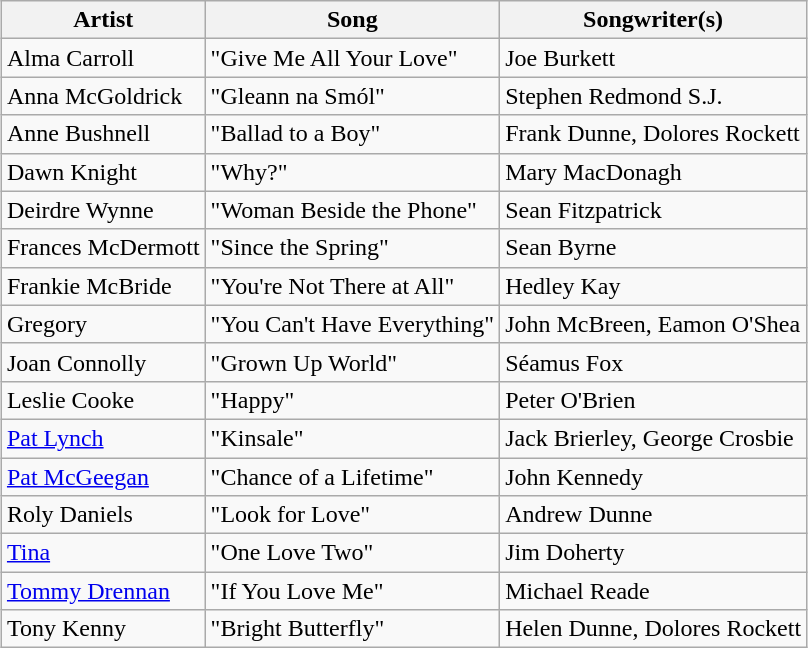<table class="sortable wikitable" style="margin: 1em auto 1em auto">
<tr>
<th>Artist</th>
<th>Song</th>
<th>Songwriter(s)</th>
</tr>
<tr>
<td>Alma Carroll</td>
<td>"Give Me All Your Love"</td>
<td>Joe Burkett</td>
</tr>
<tr>
<td>Anna McGoldrick</td>
<td>"Gleann na Smól"</td>
<td>Stephen Redmond S.J.</td>
</tr>
<tr>
<td>Anne Bushnell</td>
<td>"Ballad to a Boy"</td>
<td>Frank Dunne, Dolores Rockett</td>
</tr>
<tr>
<td>Dawn Knight</td>
<td>"Why?"</td>
<td>Mary MacDonagh</td>
</tr>
<tr>
<td>Deirdre Wynne</td>
<td>"Woman Beside the Phone"</td>
<td>Sean Fitzpatrick</td>
</tr>
<tr>
<td>Frances McDermott</td>
<td>"Since the Spring"</td>
<td>Sean Byrne</td>
</tr>
<tr>
<td>Frankie McBride</td>
<td>"You're Not There at All"</td>
<td>Hedley Kay</td>
</tr>
<tr>
<td>Gregory</td>
<td>"You Can't Have Everything"</td>
<td>John McBreen, Eamon O'Shea</td>
</tr>
<tr>
<td>Joan Connolly</td>
<td>"Grown Up World"</td>
<td>Séamus Fox</td>
</tr>
<tr>
<td>Leslie Cooke</td>
<td>"Happy"</td>
<td>Peter O'Brien</td>
</tr>
<tr>
<td><a href='#'>Pat Lynch</a></td>
<td>"Kinsale"</td>
<td>Jack Brierley, George Crosbie</td>
</tr>
<tr>
<td><a href='#'>Pat McGeegan</a></td>
<td>"Chance of a Lifetime"</td>
<td>John Kennedy</td>
</tr>
<tr>
<td>Roly Daniels</td>
<td>"Look for Love"</td>
<td>Andrew Dunne</td>
</tr>
<tr>
<td><a href='#'>Tina</a></td>
<td>"One Love Two"</td>
<td>Jim Doherty</td>
</tr>
<tr>
<td><a href='#'>Tommy Drennan</a></td>
<td>"If You Love Me"</td>
<td>Michael Reade</td>
</tr>
<tr>
<td>Tony Kenny</td>
<td>"Bright Butterfly"</td>
<td>Helen Dunne, Dolores Rockett</td>
</tr>
</table>
